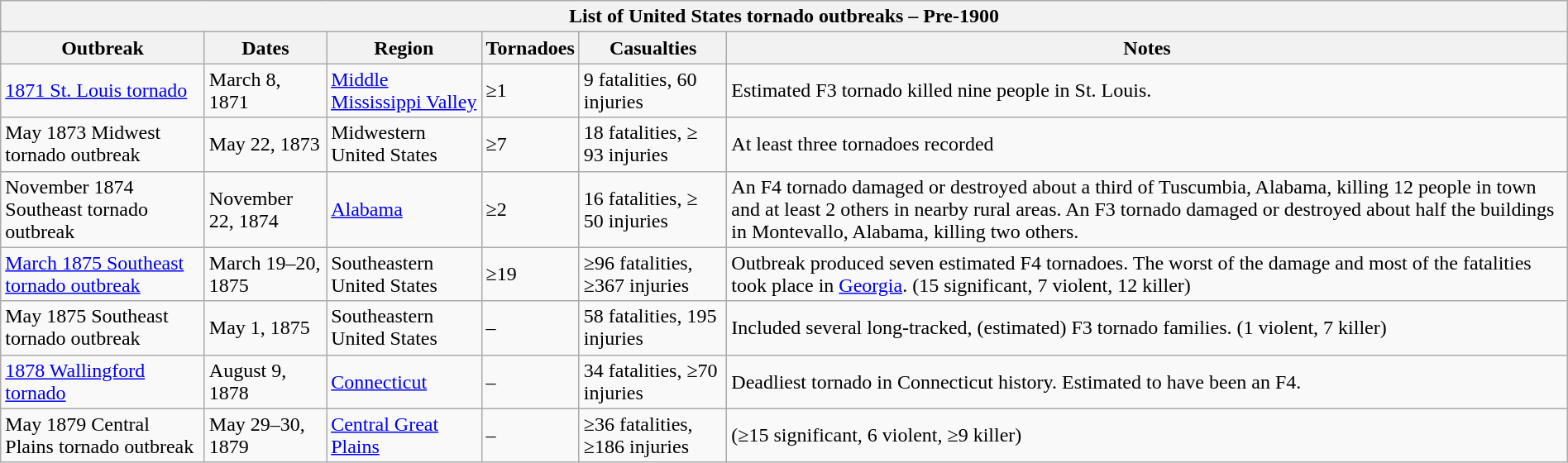<table class="wikitable collapsible sortable" style="width:100%;">
<tr>
<th colspan="8">List of United States tornado outbreaks – Pre-1900</th>
</tr>
<tr>
<th scope="col">Outbreak</th>
<th scope="col">Dates</th>
<th scope="col" class="unsortable">Region</th>
<th scope="col">Tornadoes</th>
<th scope="col">Casualties</th>
<th scope="col">Notes</th>
</tr>
<tr>
<td><a href='#'>1871 St. Louis tornado</a></td>
<td>March 8, 1871</td>
<td><a href='#'>Middle Mississippi Valley</a></td>
<td>≥1</td>
<td>9 fatalities, 60 injuries</td>
<td>Estimated F3 tornado killed nine people in St. Louis.</td>
</tr>
<tr>
<td>May 1873 Midwest tornado outbreak</td>
<td>May 22, 1873</td>
<td>Midwestern United States</td>
<td>≥7</td>
<td>18 fatalities, ≥ 93 injuries</td>
<td>At least three tornadoes recorded</td>
</tr>
<tr>
<td>November 1874 Southeast tornado outbreak</td>
<td>November 22, 1874</td>
<td><a href='#'>Alabama</a></td>
<td>≥2</td>
<td>16 fatalities, ≥ 50 injuries</td>
<td>An F4 tornado damaged or destroyed about a third of Tuscumbia, Alabama, killing 12 people in town and at least 2 others in nearby rural areas. An F3 tornado damaged or destroyed about half the buildings in Montevallo, Alabama, killing two others.</td>
</tr>
<tr>
<td><a href='#'>March 1875 Southeast tornado outbreak</a></td>
<td>March 19–20, 1875</td>
<td>Southeastern United States</td>
<td>≥19</td>
<td>≥96 fatalities, ≥367 injuries</td>
<td>Outbreak produced seven estimated F4 tornadoes. The worst of the damage and most of the fatalities took place in <a href='#'>Georgia</a>. (15 significant, 7 violent, 12 killer)</td>
</tr>
<tr>
<td>May 1875 Southeast tornado outbreak</td>
<td>May 1, 1875</td>
<td>Southeastern United States</td>
<td>–</td>
<td>58 fatalities, 195 injuries</td>
<td>Included several long-tracked, (estimated) F3 tornado families. (1 violent, 7 killer)</td>
</tr>
<tr>
<td><a href='#'>1878 Wallingford tornado</a></td>
<td>August 9, 1878</td>
<td><a href='#'>Connecticut</a></td>
<td>–</td>
<td>34 fatalities, ≥70 injuries</td>
<td>Deadliest tornado in Connecticut history. Estimated to have been an F4.</td>
</tr>
<tr>
<td>May 1879 Central Plains tornado outbreak</td>
<td>May 29–30, 1879</td>
<td><a href='#'>Central Great Plains</a></td>
<td>–</td>
<td>≥36 fatalities, ≥186 injuries</td>
<td>(≥15 significant, 6 violent, ≥9 killer)</td>
</tr>
</table>
